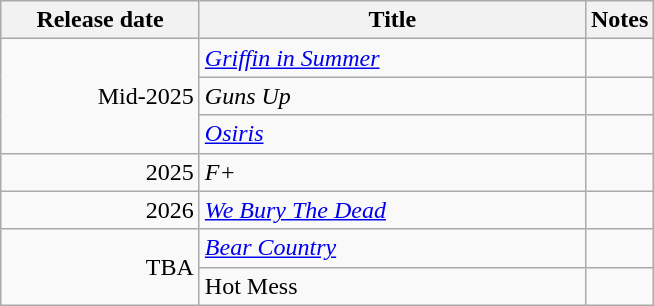<table class="wikitable sortable">
<tr>
<th style="width:125px;">Release date</th>
<th style="width:250px;">Title</th>
<th>Notes</th>
</tr>
<tr>
<td style="text-align:right;" rowspan="3">Mid-2025</td>
<td><em><a href='#'>Griffin in Summer</a></em></td>
<td></td>
</tr>
<tr>
<td><em>Guns Up</em></td>
<td></td>
</tr>
<tr>
<td><em><a href='#'>Osiris</a></em></td>
<td></td>
</tr>
<tr>
<td style="text-align:right;">2025</td>
<td><em>F+</em></td>
<td></td>
</tr>
<tr>
<td style="text-align: right;">2026</td>
<td><em><a href='#'>We Bury The Dead</a></em></td>
<td></td>
</tr>
<tr>
<td style="text-align:right;" rowspan="2">TBA</td>
<td><em><a href='#'>Bear Country</a></td>
<td></td>
</tr>
<tr>
<td></em>Hot Mess<em></td>
<td></td>
</tr>
</table>
